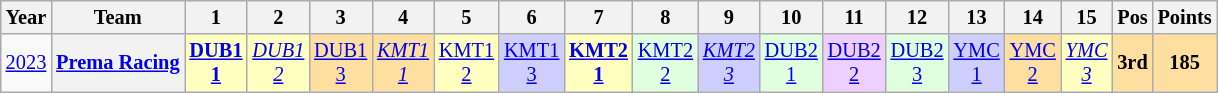<table class="wikitable" style="text-align:center; font-size:85%;">
<tr>
<th>Year</th>
<th>Team</th>
<th>1</th>
<th>2</th>
<th>3</th>
<th>4</th>
<th>5</th>
<th>6</th>
<th>7</th>
<th>8</th>
<th>9</th>
<th>10</th>
<th>11</th>
<th>12</th>
<th>13</th>
<th>14</th>
<th>15</th>
<th>Pos</th>
<th>Points</th>
</tr>
<tr>
<td><a href='#'>2023</a></td>
<th nowrap><a href='#'>Prema Racing</a></th>
<td style="background:#FFFFBF;"><strong><a href='#'>DUB1<br>1</a></strong><br></td>
<td style="background:#FFFFBF;"><em><a href='#'>DUB1<br>2</a></em><br></td>
<td style="background:#FFDF9F;"><a href='#'>DUB1<br>3</a><br></td>
<td style="background:#FFDF9F;"><em><a href='#'>KMT1<br>1</a></em><br></td>
<td style="background:#FFFFBF;"><a href='#'>KMT1<br>2</a><br></td>
<td style="background:#CFCFFF;"><a href='#'>KMT1<br>3</a><br></td>
<td style="background:#FFFFBF;"><strong><a href='#'>KMT2<br>1</a></strong><br></td>
<td style="background:#DFFFDF;"><a href='#'>KMT2<br>2</a><br></td>
<td style="background:#CFCFFF;"><em><a href='#'>KMT2<br>3</a></em><br></td>
<td style="background:#DFFFDF;"><a href='#'>DUB2<br>1</a><br></td>
<td style="background:#EFCFFF;"><a href='#'>DUB2<br>2</a><br></td>
<td style="background:#DFFFDF;"><a href='#'>DUB2<br>3</a><br></td>
<td style="background:#CFCFFF;"><a href='#'>YMC<br>1</a><br></td>
<td style="background:#FFDF9F;"><a href='#'>YMC<br>2</a><br></td>
<td style="background:#FFFFBF;"><em><a href='#'>YMC<br>3</a></em><br></td>
<th style="background:#FFDF9F;">3rd</th>
<th style="background:#FFDF9F;">185</th>
</tr>
</table>
